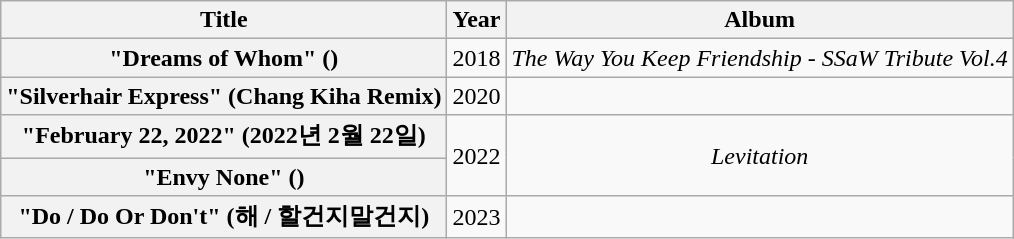<table class="wikitable plainrowheaders" style="text-align:center;">
<tr>
<th scope="col" colspan="1">Title</th>
<th scope="col" colspan="1">Year</th>
<th scope="col" colspan="1">Album</th>
</tr>
<tr>
<th scope="row">"Dreams of Whom" () </th>
<td>2018</td>
<td><em>The Way You Keep Friendship - SSaW Tribute Vol.4</em></td>
</tr>
<tr>
<th scope="row">"Silverhair Express" (Chang Kiha Remix) </th>
<td>2020</td>
<td></td>
</tr>
<tr>
<th scope="row">"February 22, 2022" (2022년 2월 22일)</th>
<td rowspan="2">2022</td>
<td rowspan="2"><em>Levitation</em></td>
</tr>
<tr>
<th scope="row">"Envy None" ()</th>
</tr>
<tr>
<th scope="row">"Do / Do Or Don't" (해 / 할건지말건지)</th>
<td>2023</td>
<td></td>
</tr>
</table>
